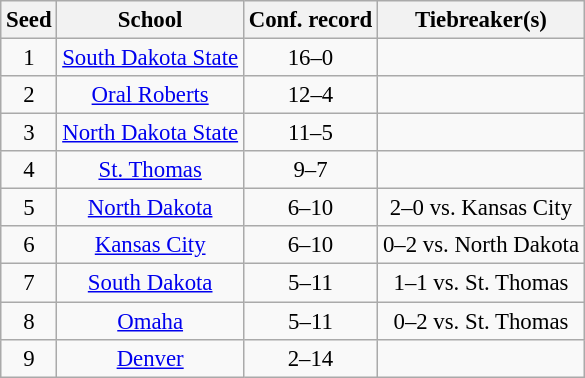<table class="wikitable" style="white-space:nowrap; font-size:95%;text-align:center">
<tr>
<th>Seed</th>
<th>School</th>
<th>Conf. record</th>
<th>Tiebreaker(s)</th>
</tr>
<tr>
<td>1</td>
<td><a href='#'>South Dakota State</a></td>
<td>16–0</td>
<td></td>
</tr>
<tr>
<td>2</td>
<td><a href='#'>Oral Roberts</a></td>
<td>12–4</td>
<td></td>
</tr>
<tr>
<td>3</td>
<td><a href='#'>North Dakota State</a></td>
<td>11–5</td>
<td></td>
</tr>
<tr>
<td>4</td>
<td><a href='#'>St. Thomas</a></td>
<td>9–7</td>
<td></td>
</tr>
<tr>
<td>5</td>
<td><a href='#'>North Dakota</a></td>
<td>6–10</td>
<td>2–0 vs. Kansas City</td>
</tr>
<tr>
<td>6</td>
<td><a href='#'>Kansas City</a></td>
<td>6–10</td>
<td>0–2 vs. North Dakota</td>
</tr>
<tr>
<td>7</td>
<td><a href='#'>South Dakota</a></td>
<td>5–11</td>
<td>1–1 vs. St. Thomas</td>
</tr>
<tr>
<td>8</td>
<td><a href='#'>Omaha</a></td>
<td>5–11</td>
<td>0–2 vs. St. Thomas</td>
</tr>
<tr>
<td>9</td>
<td><a href='#'>Denver</a></td>
<td>2–14</td>
<td></td>
</tr>
</table>
